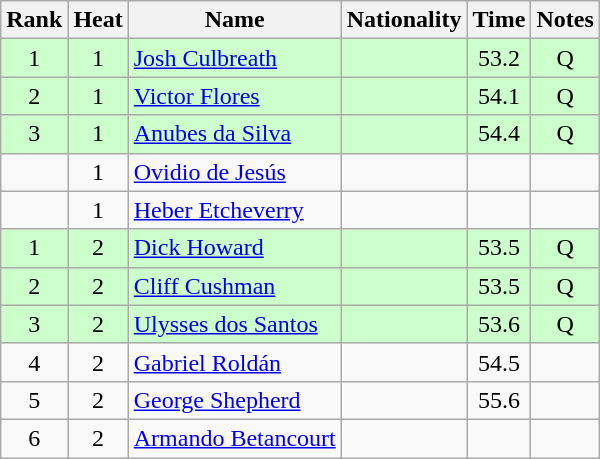<table class="wikitable sortable" style="text-align:center">
<tr>
<th>Rank</th>
<th>Heat</th>
<th>Name</th>
<th>Nationality</th>
<th>Time</th>
<th>Notes</th>
</tr>
<tr bgcolor=ccffcc>
<td>1</td>
<td>1</td>
<td align=left><a href='#'>Josh Culbreath</a></td>
<td align=left></td>
<td>53.2</td>
<td>Q</td>
</tr>
<tr bgcolor=ccffcc>
<td>2</td>
<td>1</td>
<td align=left><a href='#'>Victor Flores</a></td>
<td align=left></td>
<td>54.1</td>
<td>Q</td>
</tr>
<tr bgcolor=ccffcc>
<td>3</td>
<td>1</td>
<td align=left><a href='#'>Anubes da Silva</a></td>
<td align=left></td>
<td>54.4</td>
<td>Q</td>
</tr>
<tr>
<td></td>
<td>1</td>
<td align=left><a href='#'>Ovidio de Jesús</a></td>
<td align=left></td>
<td></td>
<td></td>
</tr>
<tr>
<td></td>
<td>1</td>
<td align=left><a href='#'>Heber Etcheverry</a></td>
<td align=left></td>
<td></td>
<td></td>
</tr>
<tr bgcolor=ccffcc>
<td>1</td>
<td>2</td>
<td align=left><a href='#'>Dick Howard</a></td>
<td align=left></td>
<td>53.5</td>
<td>Q</td>
</tr>
<tr bgcolor=ccffcc>
<td>2</td>
<td>2</td>
<td align=left><a href='#'>Cliff Cushman</a></td>
<td align=left></td>
<td>53.5</td>
<td>Q</td>
</tr>
<tr bgcolor=ccffcc>
<td>3</td>
<td>2</td>
<td align=left><a href='#'>Ulysses dos Santos</a></td>
<td align=left></td>
<td>53.6</td>
<td>Q</td>
</tr>
<tr>
<td>4</td>
<td>2</td>
<td align=left><a href='#'>Gabriel Roldán</a></td>
<td align=left></td>
<td>54.5</td>
<td></td>
</tr>
<tr>
<td>5</td>
<td>2</td>
<td align=left><a href='#'>George Shepherd</a></td>
<td align=left></td>
<td>55.6</td>
<td></td>
</tr>
<tr>
<td>6</td>
<td>2</td>
<td align=left><a href='#'>Armando Betancourt</a></td>
<td align=left></td>
<td></td>
<td></td>
</tr>
</table>
